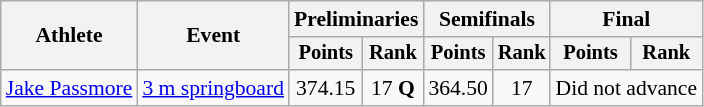<table class="wikitable" style="text-align:center; font-size:90%;">
<tr>
<th rowspan=2>Athlete</th>
<th rowspan=2>Event</th>
<th colspan=2>Preliminaries</th>
<th colspan=2>Semifinals</th>
<th colspan=2>Final</th>
</tr>
<tr style="font-size:95%">
<th>Points</th>
<th>Rank</th>
<th>Points</th>
<th>Rank</th>
<th>Points</th>
<th>Rank</th>
</tr>
<tr>
<td align=left><a href='#'>Jake Passmore</a></td>
<td align=left><a href='#'>3 m springboard</a></td>
<td>374.15</td>
<td>17 <strong>Q</strong></td>
<td>364.50</td>
<td>17</td>
<td colspan=2>Did not advance</td>
</tr>
</table>
